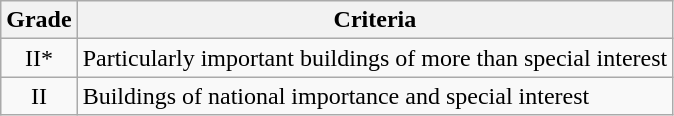<table class="wikitable">
<tr>
<th>Grade</th>
<th>Criteria</th>
</tr>
<tr>
<td align="center" >II*</td>
<td>Particularly important buildings of more than special interest</td>
</tr>
<tr>
<td align="center" >II</td>
<td>Buildings of national importance and special interest</td>
</tr>
</table>
